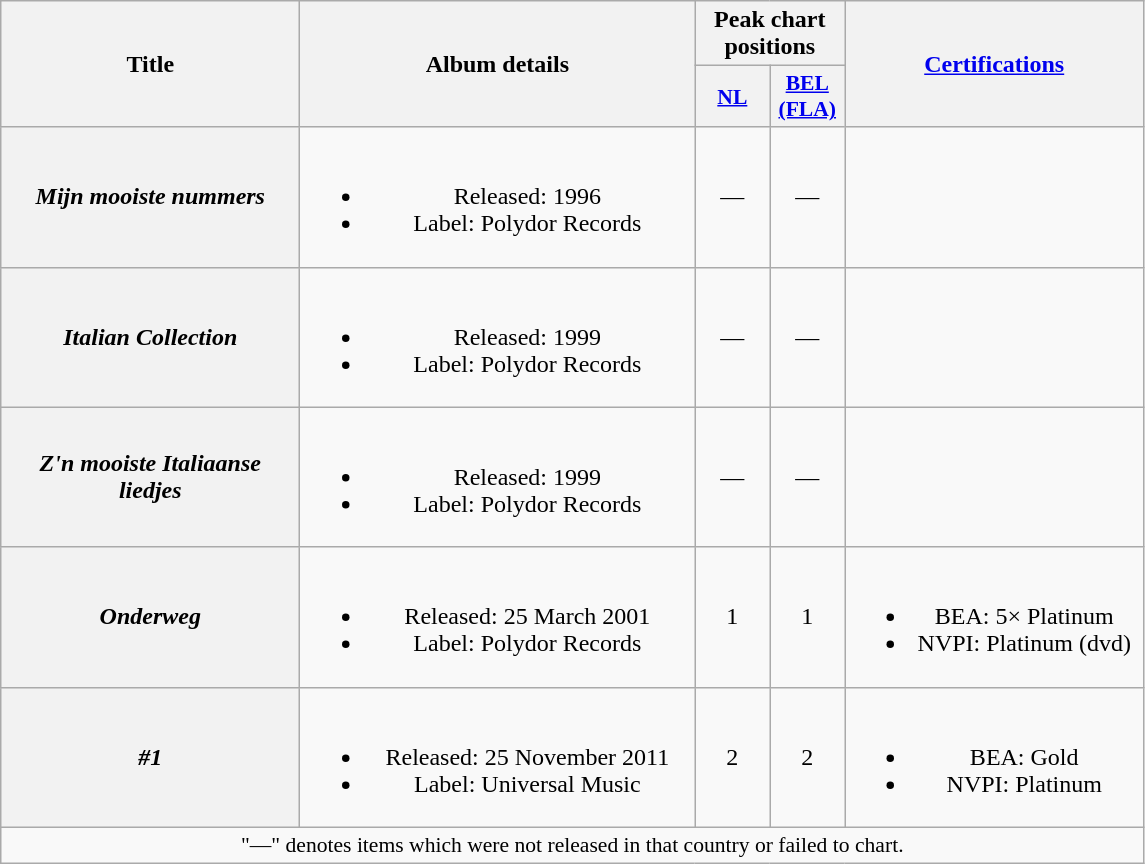<table class="wikitable plainrowheaders" style="text-align:center;" border="1">
<tr>
<th scope="col" rowspan="2" style="width:12em;">Title</th>
<th scope="col" rowspan="2" style="width:16em;">Album details</th>
<th scope="col" colspan="2">Peak chart positions</th>
<th scope="col" rowspan="2" style="width:12em;"><a href='#'>Certifications</a></th>
</tr>
<tr>
<th scope="col" style="width:3em;font-size:90%;"><a href='#'>NL</a><br></th>
<th scope="col" style="width:3em;font-size:90%;"><a href='#'>BEL<br>(FLA)</a><br></th>
</tr>
<tr>
<th scope="row"><em>Mijn mooiste nummers</em></th>
<td><br><ul><li>Released: 1996</li><li>Label: Polydor Records</li></ul></td>
<td>—</td>
<td>—</td>
<td></td>
</tr>
<tr>
<th scope="row"><em>Italian Collection</em></th>
<td><br><ul><li>Released: 1999</li><li>Label: Polydor Records</li></ul></td>
<td>—</td>
<td>—</td>
<td></td>
</tr>
<tr>
<th scope="row"><em>Z'n mooiste Italiaanse liedjes</em></th>
<td><br><ul><li>Released: 1999</li><li>Label: Polydor Records</li></ul></td>
<td>—</td>
<td>—</td>
<td></td>
</tr>
<tr>
<th scope="row"><em>Onderweg</em></th>
<td><br><ul><li>Released: 25 March 2001</li><li>Label: Polydor Records</li></ul></td>
<td>1</td>
<td>1</td>
<td><br><ul><li>BEA: 5× Platinum</li><li>NVPI: Platinum (dvd)</li></ul></td>
</tr>
<tr>
<th scope="row"><em>#1</em></th>
<td><br><ul><li>Released: 25 November 2011</li><li>Label: Universal Music</li></ul></td>
<td>2</td>
<td>2</td>
<td><br><ul><li>BEA: Gold</li><li>NVPI: Platinum</li></ul></td>
</tr>
<tr>
<td colspan="5" align="center" style="font-size:90%;">"—" denotes items which were not released in that country or failed to chart.</td>
</tr>
</table>
